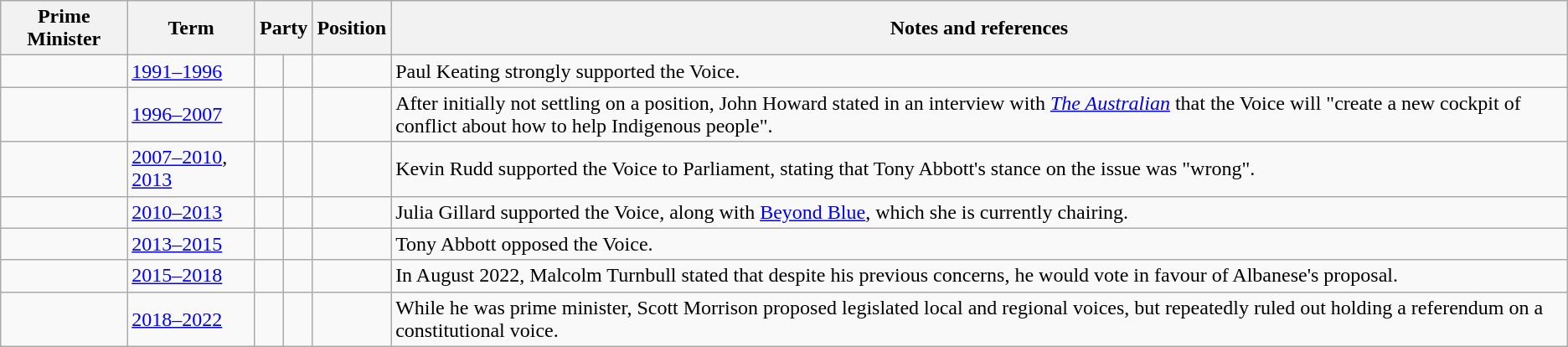<table class="wikitable sortable">
<tr>
<th>Prime Minister</th>
<th>Term</th>
<th colspan="2">Party</th>
<th>Position</th>
<th>Notes and references</th>
</tr>
<tr>
<td></td>
<td><a href='#'>1991–1996</a></td>
<td></td>
<td></td>
<td></td>
<td>Paul Keating strongly supported the Voice.</td>
</tr>
<tr>
<td></td>
<td><a href='#'>1996–2007</a></td>
<td></td>
<td></td>
<td></td>
<td>After initially not settling on a position, John Howard stated in an interview with <em><a href='#'>The Australian</a></em> that the Voice will "create a new cockpit of conflict about how to help Indigenous people".</td>
</tr>
<tr>
<td></td>
<td><a href='#'>2007–2010</a>, <a href='#'>2013</a></td>
<td></td>
<td></td>
<td></td>
<td>Kevin Rudd supported the Voice to Parliament, stating that Tony Abbott's stance on the issue was "wrong".</td>
</tr>
<tr>
<td></td>
<td><a href='#'>2010–2013</a></td>
<td></td>
<td></td>
<td></td>
<td>Julia Gillard supported the Voice, along with <a href='#'>Beyond Blue</a>, which she is currently chairing.</td>
</tr>
<tr>
<td></td>
<td><a href='#'>2013–2015</a></td>
<td></td>
<td></td>
<td></td>
<td>Tony Abbott opposed the Voice.</td>
</tr>
<tr>
<td></td>
<td><a href='#'>2015–2018</a></td>
<td></td>
<td></td>
<td></td>
<td>In August 2022, Malcolm Turnbull stated that despite his previous concerns, he would vote in favour of Albanese's proposal.</td>
</tr>
<tr>
<td></td>
<td><a href='#'>2018–2022</a></td>
<td></td>
<td></td>
<td></td>
<td>While he was prime minister, Scott Morrison proposed legislated local and regional voices, but repeatedly ruled out holding a referendum on a constitutional voice.</td>
</tr>
</table>
